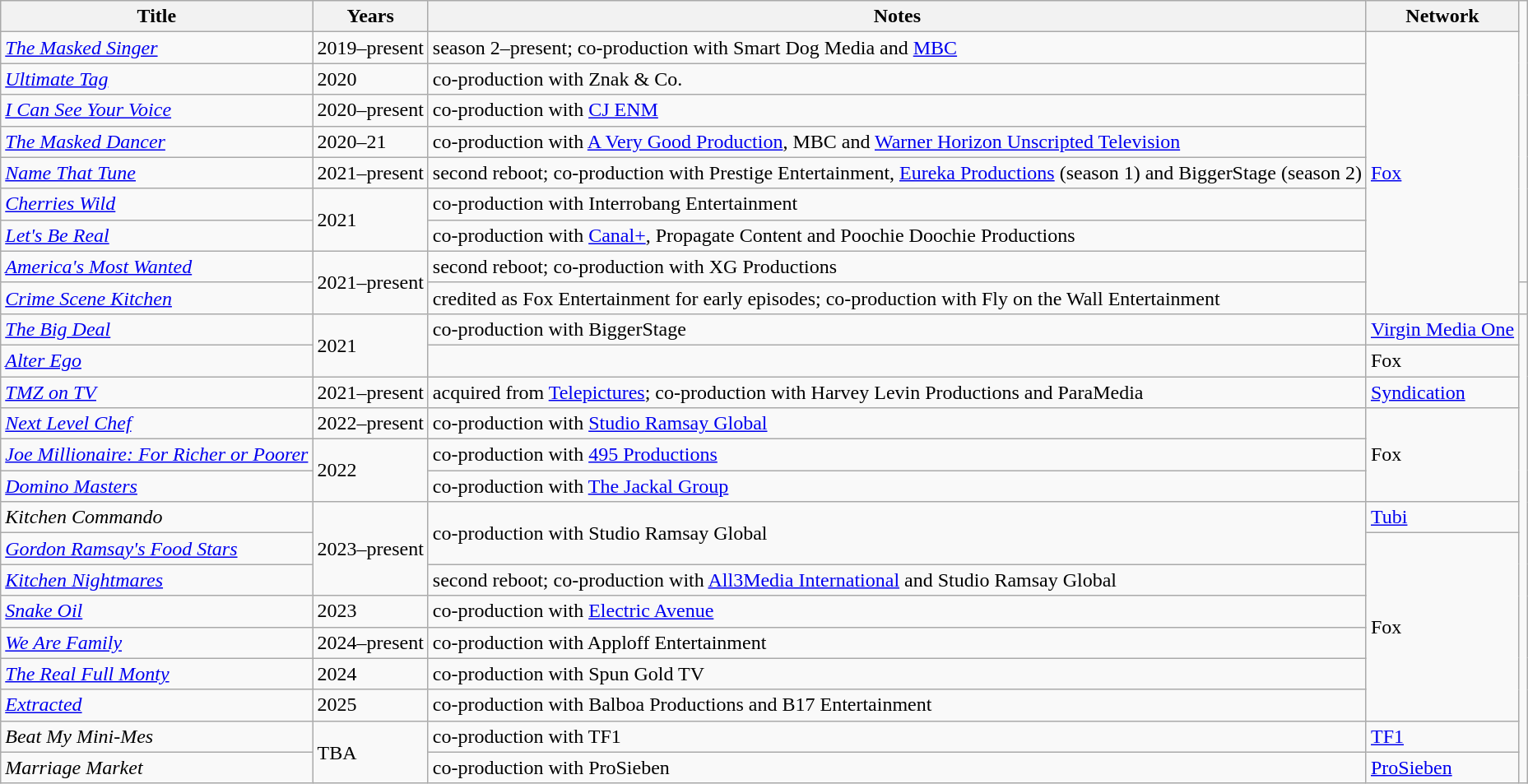<table class="wikitable sortable">
<tr>
<th>Title</th>
<th>Years</th>
<th>Notes</th>
<th>Network</th>
</tr>
<tr>
<td><em><a href='#'>The Masked Singer</a></em></td>
<td>2019–present</td>
<td>season 2–present; co-production with Smart Dog Media and <a href='#'>MBC</a></td>
<td rowspan="9"><a href='#'>Fox</a></td>
</tr>
<tr>
<td><em><a href='#'>Ultimate Tag</a></em></td>
<td>2020</td>
<td>co-production with Znak & Co.</td>
</tr>
<tr>
<td><em><a href='#'>I Can See Your Voice</a></em></td>
<td>2020–present</td>
<td>co-production with <a href='#'>CJ ENM</a></td>
</tr>
<tr>
<td><em><a href='#'>The Masked Dancer</a></em></td>
<td>2020–21</td>
<td>co-production with <a href='#'>A Very Good Production</a>, MBC and <a href='#'>Warner Horizon Unscripted Television</a></td>
</tr>
<tr>
<td><em><a href='#'>Name That Tune</a></em></td>
<td>2021–present</td>
<td>second reboot; co-production with Prestige Entertainment, <a href='#'>Eureka Productions</a> (season 1) and BiggerStage (season 2)</td>
</tr>
<tr>
<td><em><a href='#'>Cherries Wild</a></em></td>
<td rowspan="2">2021</td>
<td>co-production with Interrobang Entertainment</td>
</tr>
<tr>
<td><em><a href='#'>Let's Be Real</a></em></td>
<td>co-production with <a href='#'>Canal+</a>, Propagate Content and Poochie Doochie Productions</td>
</tr>
<tr>
<td><em><a href='#'>America's Most Wanted</a></em></td>
<td rowspan=2>2021–present</td>
<td>second reboot; co-production with XG Productions</td>
</tr>
<tr>
<td><em><a href='#'>Crime Scene Kitchen</a></em></td>
<td>credited as Fox Entertainment for early episodes; co-production with Fly on the Wall Entertainment</td>
<td></td>
</tr>
<tr>
<td><em><a href='#'>The Big Deal</a></em></td>
<td rowspan="2">2021</td>
<td>co-production with BiggerStage</td>
<td><a href='#'>Virgin Media One</a></td>
</tr>
<tr>
<td><em><a href='#'>Alter Ego</a></em></td>
<td></td>
<td>Fox</td>
</tr>
<tr>
<td><em><a href='#'>TMZ on TV</a></em></td>
<td>2021–present</td>
<td>acquired from <a href='#'>Telepictures</a>; co-production with Harvey Levin Productions and ParaMedia</td>
<td><a href='#'>Syndication</a></td>
</tr>
<tr>
<td><em><a href='#'>Next Level Chef</a></em></td>
<td>2022–present</td>
<td>co-production with <a href='#'>Studio Ramsay Global</a></td>
<td rowspan="3">Fox</td>
</tr>
<tr>
<td><em><a href='#'>Joe Millionaire: For Richer or Poorer</a></em></td>
<td rowspan="2">2022</td>
<td>co-production with <a href='#'>495 Productions</a></td>
</tr>
<tr>
<td><em><a href='#'>Domino Masters</a></em></td>
<td>co-production with <a href='#'>The Jackal Group</a></td>
</tr>
<tr>
<td><em>Kitchen Commando</em></td>
<td rowspan="3">2023–present</td>
<td rowspan="2">co-production with Studio Ramsay Global</td>
<td><a href='#'>Tubi</a></td>
</tr>
<tr>
<td><em><a href='#'>Gordon Ramsay's Food Stars</a></em></td>
<td rowspan="6">Fox</td>
</tr>
<tr>
<td><em><a href='#'>Kitchen Nightmares</a></em></td>
<td>second reboot; co-production with <a href='#'>All3Media International</a> and Studio Ramsay Global</td>
</tr>
<tr>
<td><em><a href='#'>Snake Oil</a></em></td>
<td>2023</td>
<td>co-production with <a href='#'>Electric Avenue</a></td>
</tr>
<tr>
<td><em><a href='#'>We Are Family</a></em></td>
<td>2024–present</td>
<td>co-production with Apploff Entertainment</td>
</tr>
<tr>
<td><em><a href='#'>The Real Full Monty</a></em></td>
<td>2024</td>
<td>co-production with Spun Gold TV</td>
</tr>
<tr>
<td><em><a href='#'>Extracted</a></em></td>
<td>2025</td>
<td>co-production with Balboa Productions and B17 Entertainment</td>
</tr>
<tr>
<td><em>Beat My Mini-Mes</em></td>
<td rowspan="2">TBA</td>
<td>co-production with TF1</td>
<td><a href='#'>TF1</a></td>
</tr>
<tr>
<td><em>Marriage Market</em></td>
<td>co-production with ProSieben</td>
<td><a href='#'>ProSieben</a></td>
</tr>
</table>
